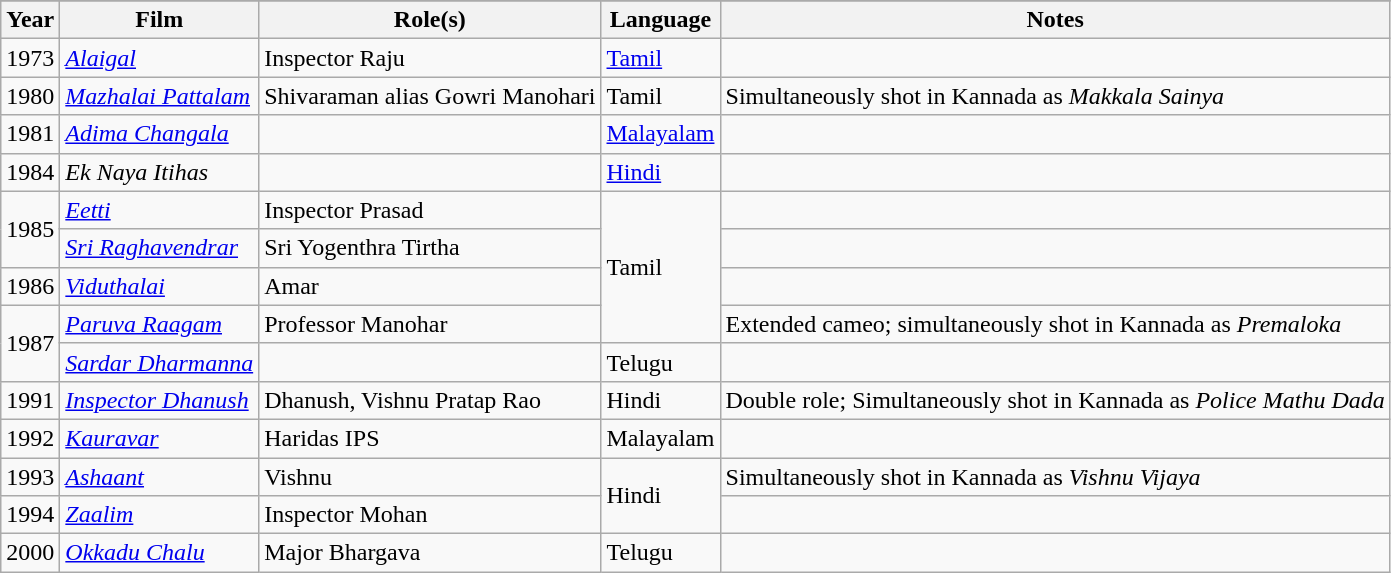<table class="wikitable sortable plainrowheaders" id="filmography">
<tr style="background:#ccc; text-align:center;">
</tr>
<tr>
<th scope="col">Year</th>
<th scope="col">Film</th>
<th scope="col">Role(s)</th>
<th scope="col">Language</th>
<th scope="col" class="unsortable">Notes</th>
</tr>
<tr>
<td>1973</td>
<td><em><a href='#'>Alaigal</a></em></td>
<td>Inspector Raju</td>
<td><a href='#'>Tamil</a></td>
<td></td>
</tr>
<tr>
<td>1980</td>
<td><em><a href='#'>Mazhalai Pattalam</a></em></td>
<td>Shivaraman alias Gowri Manohari</td>
<td>Tamil</td>
<td>Simultaneously shot in Kannada as <em>Makkala Sainya</em></td>
</tr>
<tr>
<td>1981</td>
<td><em><a href='#'>Adima Changala</a></em></td>
<td></td>
<td><a href='#'>Malayalam</a></td>
<td></td>
</tr>
<tr>
<td>1984</td>
<td><em>Ek Naya Itihas</em></td>
<td></td>
<td><a href='#'>Hindi</a></td>
<td></td>
</tr>
<tr>
<td rowspan="2">1985</td>
<td><em><a href='#'>Eetti</a></em></td>
<td>Inspector Prasad</td>
<td rowspan="4">Tamil</td>
<td></td>
</tr>
<tr>
<td><em><a href='#'>Sri Raghavendrar</a></em></td>
<td>Sri Yogenthra Tirtha</td>
<td></td>
</tr>
<tr>
<td>1986</td>
<td><em><a href='#'>Viduthalai</a></em></td>
<td>Amar</td>
<td></td>
</tr>
<tr>
<td rowspan="2">1987</td>
<td><em><a href='#'>Paruva Raagam</a></em></td>
<td>Professor Manohar</td>
<td>Extended cameo; simultaneously shot in Kannada as <em>Premaloka</em></td>
</tr>
<tr>
<td><em><a href='#'>Sardar Dharmanna</a></em></td>
<td></td>
<td>Telugu</td>
<td></td>
</tr>
<tr>
<td>1991</td>
<td><em><a href='#'>Inspector Dhanush</a></em></td>
<td>Dhanush, Vishnu Pratap Rao</td>
<td>Hindi</td>
<td>Double role; Simultaneously shot in Kannada as <em>Police Mathu Dada</em></td>
</tr>
<tr>
<td>1992</td>
<td><em><a href='#'>Kauravar</a></em></td>
<td>Haridas IPS</td>
<td>Malayalam</td>
<td></td>
</tr>
<tr>
<td>1993</td>
<td><em><a href='#'>Ashaant</a></em></td>
<td>Vishnu</td>
<td rowspan="2">Hindi</td>
<td>Simultaneously shot in Kannada as <em>Vishnu Vijaya</em></td>
</tr>
<tr>
<td>1994</td>
<td><em><a href='#'>Zaalim</a></em></td>
<td>Inspector Mohan</td>
<td></td>
</tr>
<tr>
<td>2000</td>
<td><em><a href='#'>Okkadu Chalu</a></em></td>
<td>Major Bhargava</td>
<td>Telugu</td>
<td></td>
</tr>
</table>
